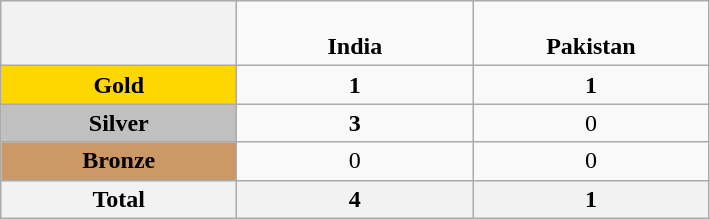<table class="wikitable" style="text-align:center">
<tr>
<th style="width:150px;"></th>
<td style="width:150px;" style="background-color:#0044AA"><span><br><strong>India</strong></span></td>
<td style="width:150px;"style="background-color:green"><span><br><strong>Pakistan</strong></span></td>
</tr>
<tr>
<td style="background:gold"><strong>Gold</strong></td>
<td><strong>1</strong></td>
<td><strong>1</strong></td>
</tr>
<tr>
<td style="background:silver"><strong>Silver</strong></td>
<td><strong>3</strong></td>
<td>0</td>
</tr>
<tr>
<td style="background:#cc9966"><strong>Bronze</strong></td>
<td>0</td>
<td>0</td>
</tr>
<tr>
<th>Total</th>
<th><strong>4</strong></th>
<th>1</th>
</tr>
</table>
